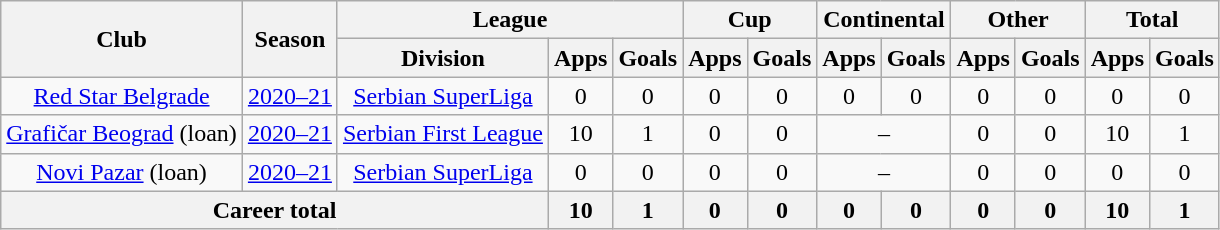<table class="wikitable" style="text-align: center">
<tr>
<th rowspan="2">Club</th>
<th rowspan="2">Season</th>
<th colspan="3">League</th>
<th colspan="2">Cup</th>
<th colspan="2">Continental</th>
<th colspan="2">Other</th>
<th colspan="2">Total</th>
</tr>
<tr>
<th>Division</th>
<th>Apps</th>
<th>Goals</th>
<th>Apps</th>
<th>Goals</th>
<th>Apps</th>
<th>Goals</th>
<th>Apps</th>
<th>Goals</th>
<th>Apps</th>
<th>Goals</th>
</tr>
<tr>
<td><a href='#'>Red Star Belgrade</a></td>
<td><a href='#'>2020–21</a></td>
<td><a href='#'>Serbian SuperLiga</a></td>
<td>0</td>
<td>0</td>
<td>0</td>
<td>0</td>
<td>0</td>
<td>0</td>
<td>0</td>
<td>0</td>
<td>0</td>
<td>0</td>
</tr>
<tr>
<td><a href='#'>Grafičar Beograd</a> (loan)</td>
<td><a href='#'>2020–21</a></td>
<td><a href='#'>Serbian First League</a></td>
<td>10</td>
<td>1</td>
<td>0</td>
<td>0</td>
<td colspan="2">–</td>
<td>0</td>
<td>0</td>
<td>10</td>
<td>1</td>
</tr>
<tr>
<td><a href='#'>Novi Pazar</a> (loan)</td>
<td><a href='#'>2020–21</a></td>
<td><a href='#'>Serbian SuperLiga</a></td>
<td>0</td>
<td>0</td>
<td>0</td>
<td>0</td>
<td colspan="2">–</td>
<td>0</td>
<td>0</td>
<td>0</td>
<td>0</td>
</tr>
<tr>
<th colspan="3"><strong>Career total</strong></th>
<th>10</th>
<th>1</th>
<th>0</th>
<th>0</th>
<th>0</th>
<th>0</th>
<th>0</th>
<th>0</th>
<th>10</th>
<th>1</th>
</tr>
</table>
